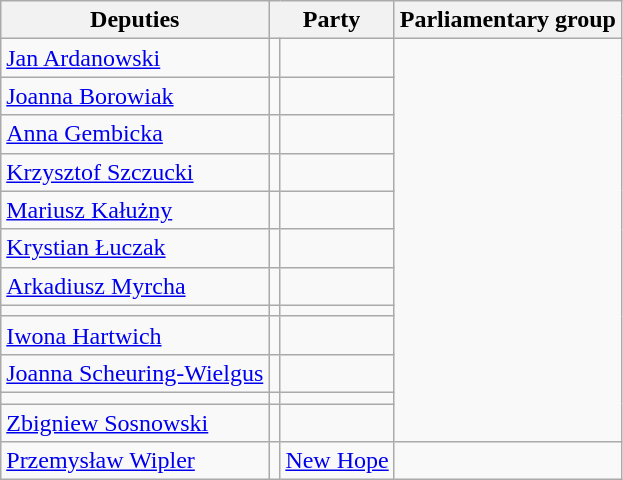<table class="wikitable">
<tr>
<th>Deputies</th>
<th colspan="2">Party</th>
<th colspan="2">Parliamentary group</th>
</tr>
<tr>
<td><a href='#'>Jan Ardanowski</a></td>
<td></td>
<td></td>
</tr>
<tr>
<td><a href='#'>Joanna Borowiak</a></td>
<td></td>
<td></td>
</tr>
<tr>
<td><a href='#'>Anna Gembicka</a></td>
<td></td>
<td></td>
</tr>
<tr>
<td><a href='#'>Krzysztof Szczucki</a></td>
<td></td>
<td></td>
</tr>
<tr>
<td><a href='#'>Mariusz Kałużny</a></td>
<td></td>
<td></td>
</tr>
<tr>
<td><a href='#'>Krystian Łuczak</a></td>
<td></td>
<td></td>
</tr>
<tr>
<td><a href='#'>Arkadiusz Myrcha</a></td>
<td></td>
<td></td>
</tr>
<tr>
<td></td>
<td></td>
<td></td>
</tr>
<tr>
<td><a href='#'>Iwona Hartwich</a></td>
<td></td>
<td></td>
</tr>
<tr>
<td><a href='#'>Joanna Scheuring-Wielgus</a></td>
<td></td>
<td></td>
</tr>
<tr>
<td></td>
<td></td>
<td></td>
</tr>
<tr>
<td><a href='#'>Zbigniew Sosnowski</a></td>
<td></td>
<td></td>
</tr>
<tr>
<td><a href='#'>Przemysław Wipler</a></td>
<td></td>
<td><a href='#'>New Hope</a></td>
<td></td>
</tr>
</table>
